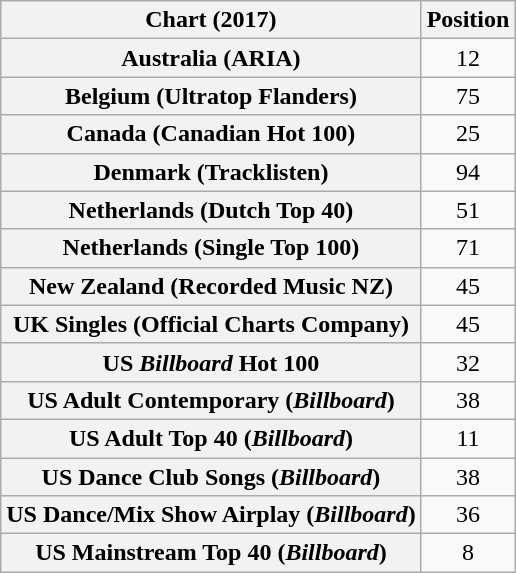<table class="wikitable sortable plainrowheaders" style="text-align:center">
<tr>
<th scope="col">Chart (2017)</th>
<th scope="col">Position</th>
</tr>
<tr>
<th scope="row">Australia (ARIA)</th>
<td>12</td>
</tr>
<tr>
<th scope="row">Belgium (Ultratop Flanders)</th>
<td>75</td>
</tr>
<tr>
<th scope="row">Canada (Canadian Hot 100)</th>
<td>25</td>
</tr>
<tr>
<th scope="row">Denmark (Tracklisten)</th>
<td>94</td>
</tr>
<tr>
<th scope="row">Netherlands (Dutch Top 40)</th>
<td>51</td>
</tr>
<tr>
<th scope="row">Netherlands (Single Top 100)</th>
<td>71</td>
</tr>
<tr>
<th scope="row">New Zealand (Recorded Music NZ)</th>
<td>45</td>
</tr>
<tr>
<th scope="row">UK Singles (Official Charts Company)</th>
<td>45</td>
</tr>
<tr>
<th scope="row">US <em>Billboard</em> Hot 100</th>
<td>32</td>
</tr>
<tr>
<th scope="row">US Adult Contemporary (<em>Billboard</em>)</th>
<td>38</td>
</tr>
<tr>
<th scope="row">US Adult Top 40 (<em>Billboard</em>)</th>
<td>11</td>
</tr>
<tr>
<th scope="row">US Dance Club Songs (<em>Billboard</em>)</th>
<td>38</td>
</tr>
<tr>
<th scope="row">US Dance/Mix Show Airplay (<em>Billboard</em>)</th>
<td>36</td>
</tr>
<tr>
<th scope="row">US Mainstream Top 40 (<em>Billboard</em>)</th>
<td>8</td>
</tr>
</table>
